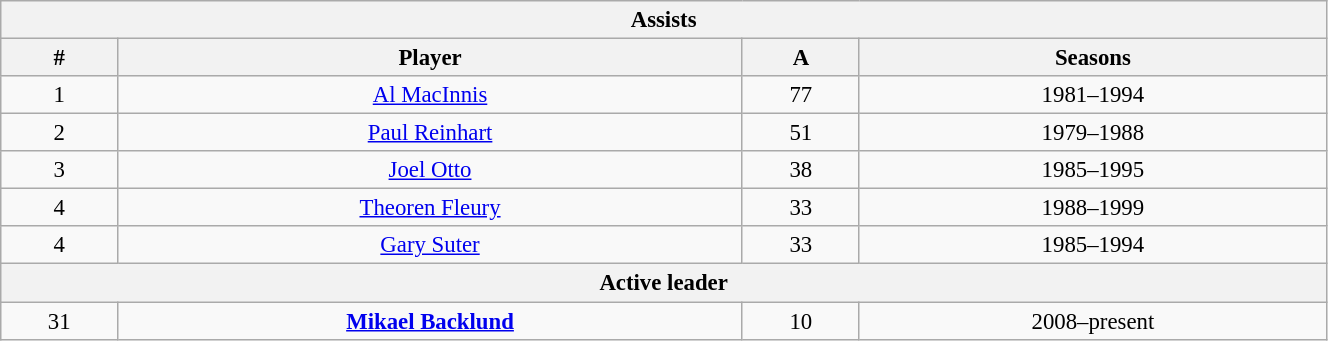<table class="wikitable" style="text-align: center; font-size: 95%" width="70%">
<tr>
<th colspan="4">Assists</th>
</tr>
<tr>
<th>#</th>
<th>Player</th>
<th>A</th>
<th>Seasons</th>
</tr>
<tr>
<td>1</td>
<td><a href='#'>Al MacInnis</a></td>
<td>77</td>
<td>1981–1994</td>
</tr>
<tr>
<td>2</td>
<td><a href='#'>Paul Reinhart</a></td>
<td>51</td>
<td>1979–1988</td>
</tr>
<tr>
<td>3</td>
<td><a href='#'>Joel Otto</a></td>
<td>38</td>
<td>1985–1995</td>
</tr>
<tr>
<td>4</td>
<td><a href='#'>Theoren Fleury</a></td>
<td>33</td>
<td>1988–1999</td>
</tr>
<tr>
<td>4</td>
<td><a href='#'>Gary Suter</a></td>
<td>33</td>
<td>1985–1994</td>
</tr>
<tr>
<th colspan="4">Active leader</th>
</tr>
<tr>
<td>31</td>
<td><strong><a href='#'>Mikael Backlund</a></strong></td>
<td>10</td>
<td>2008–present</td>
</tr>
</table>
